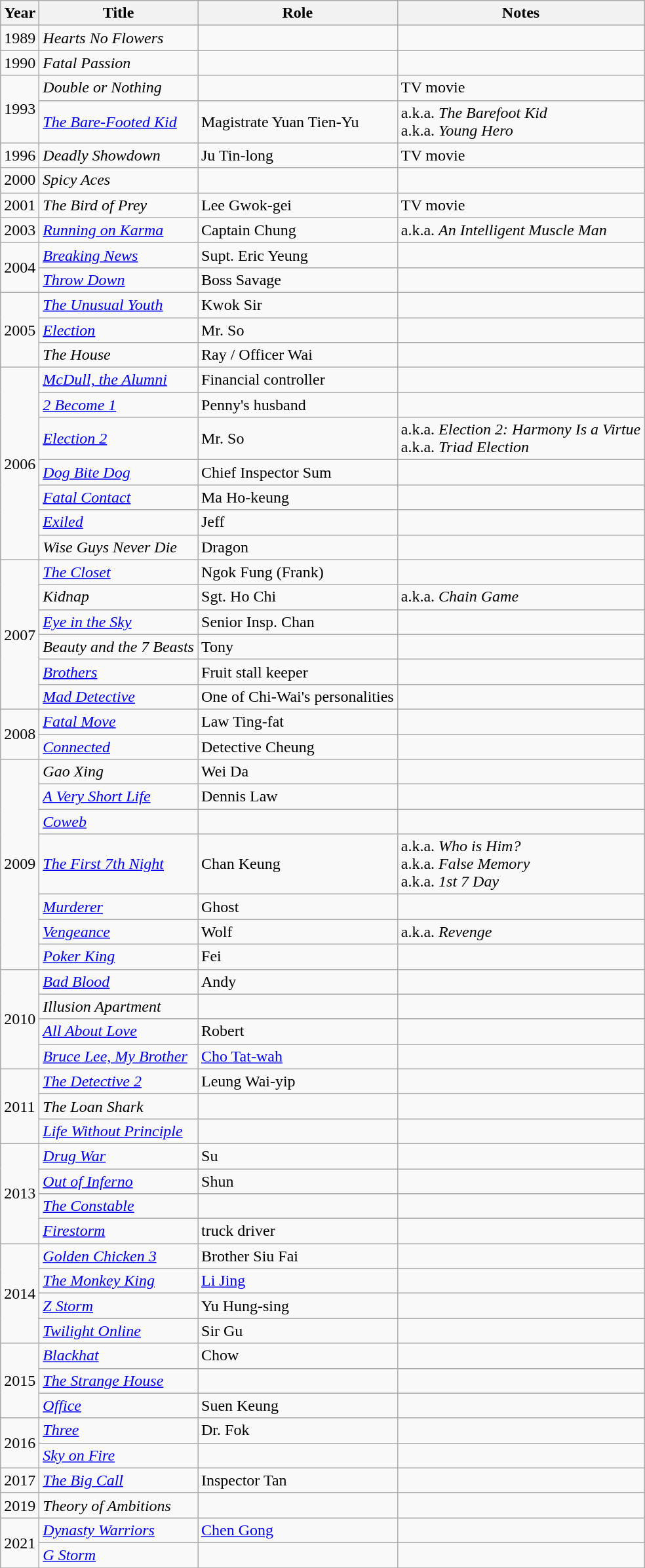<table class="wikitable sortable">
<tr>
<th>Year</th>
<th>Title</th>
<th>Role</th>
<th class="unsortable">Notes</th>
</tr>
<tr>
<td>1989</td>
<td><em>Hearts No Flowers</em></td>
<td></td>
<td></td>
</tr>
<tr>
<td>1990</td>
<td><em>Fatal Passion</em></td>
<td></td>
<td></td>
</tr>
<tr>
<td rowspan=2>1993</td>
<td><em>Double or Nothing</em></td>
<td></td>
<td>TV movie</td>
</tr>
<tr>
<td><em><a href='#'>The Bare-Footed Kid</a></em></td>
<td>Magistrate Yuan Tien-Yu</td>
<td>a.k.a. <em>The Barefoot Kid</em> <br> a.k.a. <em>Young Hero</em></td>
</tr>
<tr>
<td>1996</td>
<td><em>Deadly Showdown</em></td>
<td>Ju Tin-long</td>
<td>TV movie</td>
</tr>
<tr>
<td>2000</td>
<td><em>Spicy Aces</em></td>
<td></td>
<td></td>
</tr>
<tr>
<td>2001</td>
<td><em>The Bird of Prey</em></td>
<td>Lee Gwok-gei</td>
<td>TV movie</td>
</tr>
<tr>
<td>2003</td>
<td><em><a href='#'>Running on Karma</a></em></td>
<td>Captain Chung</td>
<td>a.k.a. <em>An Intelligent Muscle Man</em></td>
</tr>
<tr>
<td rowspan=2>2004</td>
<td><em><a href='#'>Breaking News</a></em></td>
<td>Supt. Eric Yeung</td>
<td></td>
</tr>
<tr>
<td><em><a href='#'>Throw Down</a></em></td>
<td>Boss Savage</td>
<td></td>
</tr>
<tr>
<td rowspan=3>2005</td>
<td><em><a href='#'>The Unusual Youth</a></em></td>
<td>Kwok Sir</td>
<td></td>
</tr>
<tr>
<td><em><a href='#'>Election</a></em></td>
<td>Mr. So</td>
<td></td>
</tr>
<tr>
<td><em>The House</em></td>
<td>Ray / Officer Wai</td>
<td></td>
</tr>
<tr>
<td rowspan=7>2006</td>
<td><em><a href='#'>McDull, the Alumni</a></em></td>
<td>Financial controller</td>
<td></td>
</tr>
<tr>
<td><em><a href='#'>2 Become 1</a></em></td>
<td>Penny's husband</td>
<td></td>
</tr>
<tr>
<td><em><a href='#'>Election 2</a></em></td>
<td>Mr. So</td>
<td>a.k.a. <em>Election 2: Harmony Is a Virtue</em> <br> a.k.a. <em>Triad Election</em></td>
</tr>
<tr>
<td><em><a href='#'>Dog Bite Dog</a></em></td>
<td>Chief Inspector Sum</td>
<td></td>
</tr>
<tr>
<td><em><a href='#'>Fatal Contact</a></em></td>
<td>Ma Ho-keung</td>
<td></td>
</tr>
<tr>
<td><em><a href='#'>Exiled</a></em></td>
<td>Jeff</td>
<td></td>
</tr>
<tr>
<td><em>Wise Guys Never Die</em></td>
<td>Dragon</td>
<td></td>
</tr>
<tr>
<td rowspan=6>2007</td>
<td><em><a href='#'>The Closet</a></em></td>
<td>Ngok Fung (Frank)</td>
<td></td>
</tr>
<tr>
<td><em>Kidnap</em></td>
<td>Sgt. Ho Chi</td>
<td>a.k.a. <em>Chain Game</em></td>
</tr>
<tr>
<td><em><a href='#'>Eye in the Sky</a></em></td>
<td>Senior Insp. Chan</td>
<td></td>
</tr>
<tr>
<td><em>Beauty and the 7 Beasts</em></td>
<td>Tony</td>
<td></td>
</tr>
<tr>
<td><em><a href='#'>Brothers</a></em></td>
<td>Fruit stall keeper</td>
<td></td>
</tr>
<tr>
<td><em><a href='#'>Mad Detective</a></em></td>
<td>One of Chi-Wai's personalities</td>
<td></td>
</tr>
<tr>
<td rowspan=2>2008</td>
<td><em><a href='#'>Fatal Move</a></em></td>
<td>Law Ting-fat</td>
<td></td>
</tr>
<tr>
<td><em><a href='#'>Connected</a></em></td>
<td>Detective Cheung</td>
<td></td>
</tr>
<tr>
<td rowspan=7>2009</td>
<td><em>Gao Xing</em></td>
<td>Wei Da</td>
<td></td>
</tr>
<tr>
<td><em><a href='#'>A Very Short Life</a></em></td>
<td>Dennis Law</td>
<td></td>
</tr>
<tr>
<td><em><a href='#'>Coweb</a></em></td>
<td></td>
<td></td>
</tr>
<tr>
<td><em><a href='#'>The First 7th Night</a></em></td>
<td>Chan Keung</td>
<td>a.k.a. <em>Who is Him?</em> <br> a.k.a. <em>False Memory</em> <br> a.k.a. <em>1st 7 Day</em></td>
</tr>
<tr>
<td><em><a href='#'>Murderer</a></em></td>
<td>Ghost</td>
<td></td>
</tr>
<tr>
<td><em><a href='#'>Vengeance</a></em></td>
<td>Wolf</td>
<td>a.k.a. <em>Revenge</em></td>
</tr>
<tr>
<td><em><a href='#'>Poker King</a></em></td>
<td>Fei</td>
<td></td>
</tr>
<tr>
<td rowspan=4>2010</td>
<td><em><a href='#'>Bad Blood</a></em></td>
<td>Andy</td>
<td></td>
</tr>
<tr>
<td><em>Illusion Apartment</em></td>
<td></td>
<td></td>
</tr>
<tr>
<td><em><a href='#'>All About Love</a></em></td>
<td>Robert</td>
<td></td>
</tr>
<tr>
<td><em><a href='#'>Bruce Lee, My Brother</a></em></td>
<td><a href='#'>Cho Tat-wah</a></td>
<td></td>
</tr>
<tr>
<td rowspan=3>2011</td>
<td><em><a href='#'>The Detective 2</a></em></td>
<td>Leung Wai-yip</td>
<td></td>
</tr>
<tr>
<td><em>The Loan Shark</em></td>
<td></td>
<td></td>
</tr>
<tr>
<td><em><a href='#'>Life Without Principle</a></em></td>
<td></td>
<td></td>
</tr>
<tr>
<td rowspan=4>2013</td>
<td><em><a href='#'>Drug War</a></em></td>
<td>Su</td>
<td></td>
</tr>
<tr>
<td><em><a href='#'>Out of Inferno</a></em></td>
<td>Shun</td>
<td></td>
</tr>
<tr>
<td><em><a href='#'>The Constable</a></em></td>
<td></td>
<td></td>
</tr>
<tr>
<td><em><a href='#'>Firestorm</a></em></td>
<td>truck driver</td>
<td></td>
</tr>
<tr>
<td rowspan=4>2014</td>
<td><em><a href='#'>Golden Chicken 3</a></em></td>
<td>Brother Siu Fai</td>
<td></td>
</tr>
<tr>
<td><em><a href='#'>The Monkey King</a></em></td>
<td><a href='#'>Li Jing</a></td>
<td></td>
</tr>
<tr>
<td><em><a href='#'>Z Storm</a></em></td>
<td>Yu Hung-sing</td>
<td></td>
</tr>
<tr>
<td><em><a href='#'>Twilight Online</a></em></td>
<td>Sir Gu</td>
<td></td>
</tr>
<tr>
<td rowspan=3>2015</td>
<td><em><a href='#'>Blackhat</a></em></td>
<td>Chow</td>
<td></td>
</tr>
<tr>
<td><em><a href='#'>The Strange House</a></em></td>
<td></td>
<td></td>
</tr>
<tr>
<td><em><a href='#'>Office</a></em></td>
<td>Suen Keung</td>
<td></td>
</tr>
<tr>
<td rowspan=2>2016</td>
<td><em><a href='#'>Three</a></em></td>
<td>Dr. Fok</td>
<td></td>
</tr>
<tr>
<td><em><a href='#'>Sky on Fire</a></em></td>
<td></td>
<td></td>
</tr>
<tr>
<td>2017</td>
<td><em><a href='#'>The Big Call</a></em></td>
<td>Inspector Tan</td>
<td></td>
</tr>
<tr>
<td>2019</td>
<td><em>Theory of Ambitions</em></td>
<td></td>
<td></td>
</tr>
<tr>
<td rowspan=2>2021</td>
<td><em><a href='#'>Dynasty Warriors</a></em></td>
<td><a href='#'>Chen Gong</a></td>
<td></td>
</tr>
<tr>
<td><em><a href='#'>G Storm</a></em></td>
<td></td>
<td></td>
</tr>
<tr>
</tr>
</table>
